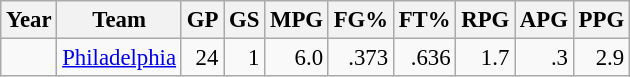<table class="wikitable sortable" style="font-size:95%; text-align:right;">
<tr>
<th>Year</th>
<th>Team</th>
<th>GP</th>
<th>GS</th>
<th>MPG</th>
<th>FG%</th>
<th>FT%</th>
<th>RPG</th>
<th>APG</th>
<th>PPG</th>
</tr>
<tr>
<td style="text-align:left;"></td>
<td style="text-align:left;"><a href='#'>Philadelphia</a></td>
<td>24</td>
<td>1</td>
<td>6.0</td>
<td>.373</td>
<td>.636</td>
<td>1.7</td>
<td>.3</td>
<td>2.9</td>
</tr>
</table>
